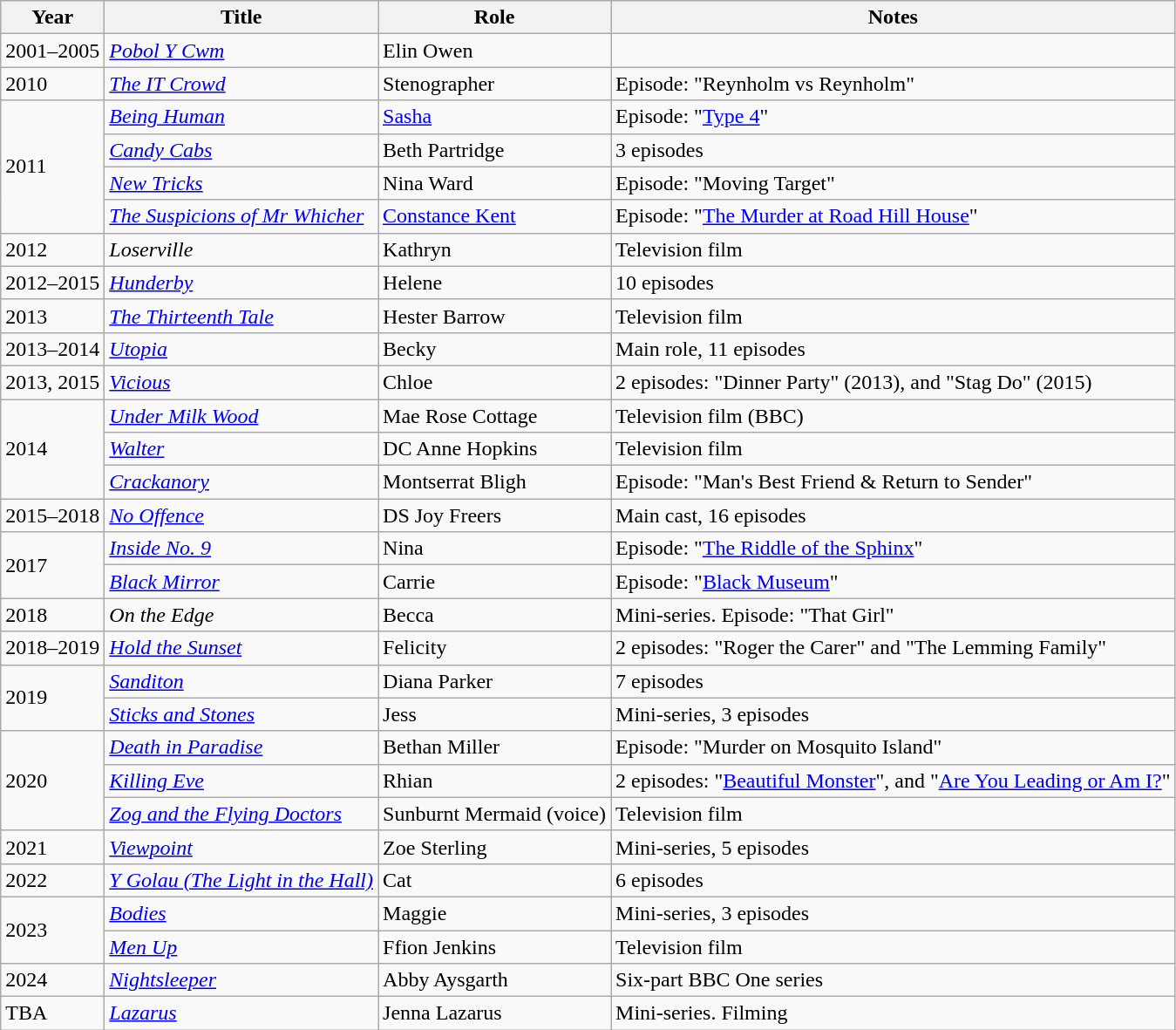<table class="wikitable sortable">
<tr>
<th>Year</th>
<th>Title</th>
<th>Role</th>
<th class="unsortable">Notes</th>
</tr>
<tr>
<td>2001–2005</td>
<td><em><a href='#'>Pobol Y Cwm</a></em></td>
<td>Elin Owen</td>
<td></td>
</tr>
<tr>
<td>2010</td>
<td><em><a href='#'>The IT Crowd</a></em></td>
<td>Stenographer</td>
<td>Episode: "Reynholm vs Reynholm"</td>
</tr>
<tr>
<td rowspan="4">2011</td>
<td><em><a href='#'>Being Human</a></em></td>
<td><a href='#'>Sasha</a></td>
<td>Episode: "<a href='#'>Type 4</a>"</td>
</tr>
<tr>
<td><em><a href='#'>Candy Cabs</a></em></td>
<td>Beth Partridge</td>
<td>3 episodes</td>
</tr>
<tr>
<td><em><a href='#'>New Tricks</a></em></td>
<td>Nina Ward</td>
<td>Episode: "Moving Target"</td>
</tr>
<tr>
<td><em><a href='#'>The Suspicions of Mr Whicher</a></em></td>
<td><a href='#'>Constance Kent</a></td>
<td>Episode: "<a href='#'>The Murder at Road Hill House</a>"</td>
</tr>
<tr>
<td>2012</td>
<td><em>Loserville</em></td>
<td>Kathryn</td>
<td>Television film</td>
</tr>
<tr>
<td>2012–2015</td>
<td><em><a href='#'>Hunderby</a></em></td>
<td>Helene</td>
<td>10 episodes</td>
</tr>
<tr>
<td>2013</td>
<td><em><a href='#'>The Thirteenth Tale</a></em></td>
<td>Hester Barrow</td>
<td>Television film</td>
</tr>
<tr>
<td>2013–2014</td>
<td><em><a href='#'>Utopia</a></em></td>
<td>Becky</td>
<td>Main role, 11 episodes</td>
</tr>
<tr>
<td>2013, 2015</td>
<td><em><a href='#'>Vicious</a></em></td>
<td>Chloe</td>
<td>2 episodes: "Dinner Party" (2013), and "Stag Do" (2015)</td>
</tr>
<tr>
<td rowspan="3">2014</td>
<td><em><a href='#'>Under Milk Wood</a></em></td>
<td>Mae Rose Cottage</td>
<td>Television film (BBC)</td>
</tr>
<tr>
<td><em><a href='#'>Walter</a></em></td>
<td>DC Anne Hopkins</td>
<td>Television film</td>
</tr>
<tr>
<td><em><a href='#'>Crackanory</a></em></td>
<td>Montserrat Bligh</td>
<td>Episode: "Man's Best Friend & Return to Sender"</td>
</tr>
<tr>
<td>2015–2018</td>
<td><em><a href='#'>No Offence</a></em></td>
<td>DS Joy Freers</td>
<td>Main cast, 16 episodes</td>
</tr>
<tr>
<td rowspan="2">2017</td>
<td><em><a href='#'>Inside No. 9</a></em></td>
<td>Nina</td>
<td>Episode: "<a href='#'>The Riddle of the Sphinx</a>"</td>
</tr>
<tr>
<td><em><a href='#'>Black Mirror</a></em></td>
<td>Carrie</td>
<td>Episode: "<a href='#'>Black Museum</a>"</td>
</tr>
<tr>
<td>2018</td>
<td><em>On the Edge</em></td>
<td>Becca</td>
<td>Mini-series. Episode: "That Girl"</td>
</tr>
<tr>
<td>2018–2019</td>
<td><em><a href='#'>Hold the Sunset</a></em></td>
<td>Felicity</td>
<td>2 episodes: "Roger the Carer" and "The Lemming Family"</td>
</tr>
<tr>
<td rowspan="2">2019</td>
<td><em><a href='#'>Sanditon</a></em></td>
<td>Diana Parker</td>
<td>7 episodes</td>
</tr>
<tr>
<td><em><a href='#'>Sticks and Stones</a></em></td>
<td>Jess</td>
<td>Mini-series, 3 episodes</td>
</tr>
<tr>
<td rowspan="3">2020</td>
<td><em><a href='#'>Death in Paradise</a></em></td>
<td>Bethan Miller</td>
<td>Episode: "Murder on Mosquito Island"</td>
</tr>
<tr>
<td><em><a href='#'>Killing Eve</a></em></td>
<td>Rhian</td>
<td>2 episodes: "<a href='#'>Beautiful Monster</a>", and "<a href='#'>Are You Leading or Am I?</a>"</td>
</tr>
<tr>
<td><em><a href='#'>Zog and the Flying Doctors</a></em></td>
<td>Sunburnt Mermaid (voice)</td>
<td>Television film</td>
</tr>
<tr>
<td>2021</td>
<td><em><a href='#'>Viewpoint</a></em></td>
<td>Zoe Sterling</td>
<td>Mini-series, 5 episodes</td>
</tr>
<tr>
<td>2022</td>
<td><em><a href='#'>Y Golau (The Light in the Hall)</a></em></td>
<td>Cat</td>
<td>6 episodes</td>
</tr>
<tr>
<td rowspan="2">2023</td>
<td><em><a href='#'>Bodies</a></em></td>
<td>Maggie</td>
<td>Mini-series, 3 episodes</td>
</tr>
<tr>
<td><em><a href='#'>Men Up</a></em></td>
<td>Ffion Jenkins</td>
<td>Television film</td>
</tr>
<tr>
<td>2024</td>
<td><em><a href='#'>Nightsleeper</a></em></td>
<td>Abby Aysgarth</td>
<td>Six-part BBC One series</td>
</tr>
<tr>
<td>TBA</td>
<td><em><a href='#'>Lazarus</a></em></td>
<td>Jenna Lazarus</td>
<td>Mini-series. Filming</td>
</tr>
</table>
